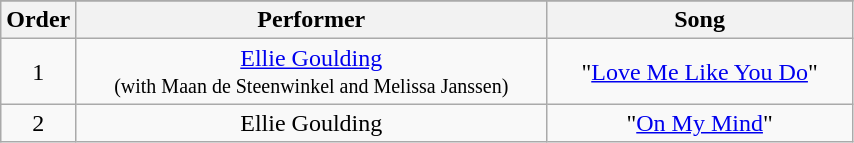<table class="wikitable" style="text-align:center; width:45%;">
<tr>
</tr>
<tr>
<th style="width:01%;">Order</th>
<th style="width:60%;">Performer</th>
<th style="width:39%;">Song</th>
</tr>
<tr>
<td>1</td>
<td><a href='#'>Ellie Goulding</a> <br><small>(with Maan de Steenwinkel and Melissa Janssen)</small></td>
<td>"<a href='#'>Love Me Like You Do</a>"</td>
</tr>
<tr>
<td>2</td>
<td>Ellie Goulding</td>
<td>"<a href='#'>On My Mind</a>"</td>
</tr>
</table>
